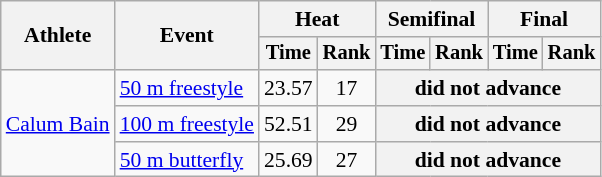<table class=wikitable style="font-size:90%">
<tr>
<th rowspan=2>Athlete</th>
<th rowspan=2>Event</th>
<th colspan="2">Heat</th>
<th colspan="2">Semifinal</th>
<th colspan="2">Final</th>
</tr>
<tr style="font-size:95%">
<th>Time</th>
<th>Rank</th>
<th>Time</th>
<th>Rank</th>
<th>Time</th>
<th>Rank</th>
</tr>
<tr align=center>
<td align=left rowspan=3><a href='#'>Calum Bain</a></td>
<td align=left><a href='#'>50 m freestyle</a></td>
<td>23.57</td>
<td>17</td>
<th colspan=4>did not advance</th>
</tr>
<tr align=center>
<td align=left><a href='#'>100 m freestyle</a></td>
<td>52.51</td>
<td>29</td>
<th colspan=4>did not advance</th>
</tr>
<tr align=center>
<td align=left><a href='#'>50 m butterfly</a></td>
<td>25.69</td>
<td>27</td>
<th colspan=4>did not advance</th>
</tr>
</table>
